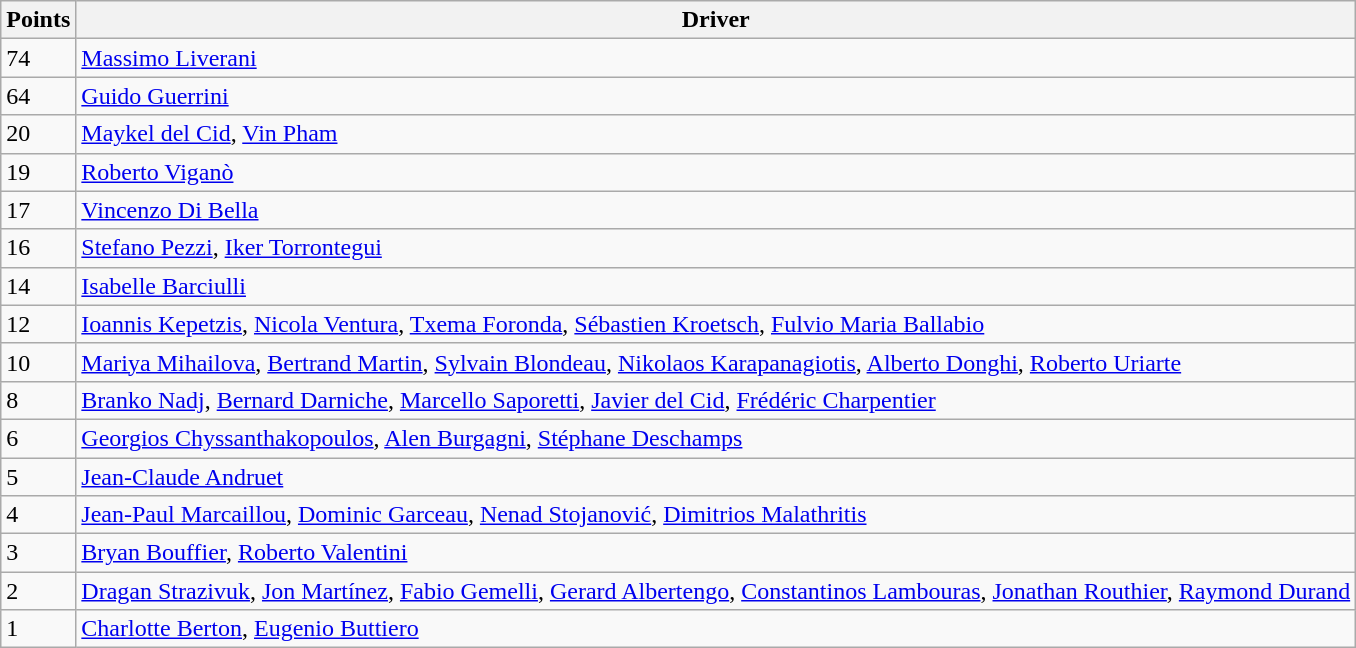<table class="wikitable">
<tr>
<th>Points</th>
<th>Driver</th>
</tr>
<tr>
<td>74</td>
<td> <a href='#'>Massimo Liverani</a></td>
</tr>
<tr>
<td>64</td>
<td> <a href='#'>Guido Guerrini</a></td>
</tr>
<tr>
<td>20</td>
<td> <a href='#'>Maykel del Cid</a>,  <a href='#'>Vin Pham</a></td>
</tr>
<tr>
<td>19</td>
<td> <a href='#'>Roberto Viganò</a></td>
</tr>
<tr>
<td>17</td>
<td> <a href='#'>Vincenzo Di Bella</a></td>
</tr>
<tr>
<td>16</td>
<td> <a href='#'>Stefano Pezzi</a>,  <a href='#'>Iker Torrontegui</a></td>
</tr>
<tr>
<td>14</td>
<td> <a href='#'>Isabelle Barciulli</a></td>
</tr>
<tr>
<td>12</td>
<td> <a href='#'>Ioannis Kepetzis</a>,  <a href='#'>Nicola Ventura</a>,  <a href='#'>Txema Foronda</a>,  <a href='#'>Sébastien Kroetsch</a>,  <a href='#'>Fulvio Maria Ballabio</a></td>
</tr>
<tr>
<td>10</td>
<td> <a href='#'>Mariya Mihailova</a>,  <a href='#'>Bertrand Martin</a>,  <a href='#'>Sylvain Blondeau</a>,  <a href='#'>Nikolaos Karapanagiotis</a>,  <a href='#'>Alberto Donghi</a>,  <a href='#'>Roberto Uriarte</a></td>
</tr>
<tr>
<td>8</td>
<td> <a href='#'>Branko Nadj</a>,  <a href='#'>Bernard Darniche</a>,  <a href='#'>Marcello Saporetti</a>,  <a href='#'>Javier del Cid</a>,  <a href='#'>Frédéric Charpentier</a></td>
</tr>
<tr>
<td>6</td>
<td> <a href='#'>Georgios Chyssanthakopoulos</a>,  <a href='#'>Alen Burgagni</a>,  <a href='#'>Stéphane Deschamps</a></td>
</tr>
<tr>
<td>5</td>
<td> <a href='#'>Jean-Claude Andruet</a></td>
</tr>
<tr>
<td>4</td>
<td> <a href='#'>Jean-Paul Marcaillou</a>,  <a href='#'>Dominic Garceau</a>,  <a href='#'>Nenad Stojanović</a>,  <a href='#'>Dimitrios Malathritis</a></td>
</tr>
<tr>
<td>3</td>
<td> <a href='#'>Bryan Bouffier</a>,  <a href='#'>Roberto Valentini</a></td>
</tr>
<tr>
<td>2</td>
<td> <a href='#'>Dragan Strazivuk</a>,  <a href='#'>Jon Martínez</a>,  <a href='#'>Fabio Gemelli</a>,  <a href='#'>Gerard Albertengo</a>,  <a href='#'>Constantinos Lambouras</a>,   <a href='#'>Jonathan Routhier</a>,  <a href='#'>Raymond Durand</a></td>
</tr>
<tr>
<td>1</td>
<td> <a href='#'>Charlotte Berton</a>,  <a href='#'>Eugenio Buttiero</a></td>
</tr>
</table>
